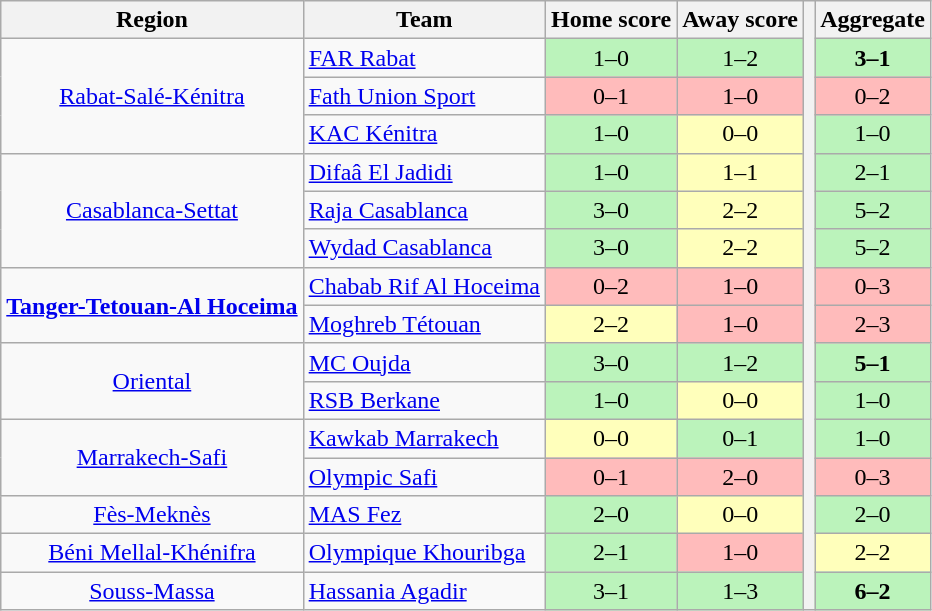<table class="wikitable" style="text-align: center">
<tr>
<th>Region</th>
<th>Team</th>
<th>Home score</th>
<th>Away score</th>
<th rowspan="16"></th>
<th>Aggregate</th>
</tr>
<tr>
<td style="text-align: center;" rowspan="3"><a href='#'>Rabat-Salé-Kénitra</a></td>
<td align="left"><a href='#'>FAR Rabat</a></td>
<td bgcolor=#BBF3BB>1–0</td>
<td bgcolor=#BBF3BB>1–2</td>
<td bgcolor=#BBF3BB><strong>3–1</strong></td>
</tr>
<tr>
<td align="left"><a href='#'>Fath Union Sport</a></td>
<td bgcolor=#FFBBBB>0–1</td>
<td bgcolor=#FFBBBB>1–0</td>
<td bgcolor=#FFBBBB>0–2</td>
</tr>
<tr>
<td align="left"><a href='#'>KAC Kénitra</a></td>
<td bgcolor=#BBF3BB>1–0</td>
<td bgcolor=#FFFFBB>0–0</td>
<td bgcolor=#BBF3BB>1–0</td>
</tr>
<tr>
<td style="text-align: center;" rowspan="3"><a href='#'>Casablanca-Settat</a></td>
<td align="left"><a href='#'>Difaâ El Jadidi</a></td>
<td bgcolor=#BBF3BB>1–0</td>
<td bgcolor=#FFFFBB>1–1</td>
<td bgcolor=#BBF3BB>2–1</td>
</tr>
<tr>
<td align="left"><a href='#'>Raja Casablanca</a></td>
<td bgcolor=#BBF3BB>3–0</td>
<td bgcolor=#FFFFBB>2–2</td>
<td bgcolor=#BBF3BB>5–2</td>
</tr>
<tr>
<td align="left"><a href='#'>Wydad Casablanca</a></td>
<td bgcolor=#BBF3BB>3–0</td>
<td bgcolor=#FFFFBB>2–2</td>
<td bgcolor=#BBF3BB>5–2</td>
</tr>
<tr>
<td style="text-align: center;" rowspan="2"><strong><a href='#'>Tanger-Tetouan-Al Hoceima</a></strong></td>
<td align="left"><a href='#'>Chabab Rif Al Hoceima</a></td>
<td bgcolor=#FFBBBB>0–2</td>
<td bgcolor=#FFBBBB>1–0</td>
<td bgcolor=#FFBBBB>0–3</td>
</tr>
<tr>
<td align="left"><a href='#'>Moghreb Tétouan</a></td>
<td bgcolor=#FFFFBB>2–2</td>
<td bgcolor=#FFBBBB>1–0</td>
<td bgcolor=#FFBBBB>2–3</td>
</tr>
<tr>
<td style="text-align: center;" rowspan="2"><a href='#'>Oriental</a></td>
<td align="left"><a href='#'>MC Oujda</a></td>
<td bgcolor=#BBF3BB>3–0</td>
<td bgcolor=#BBF3BB>1–2</td>
<td bgcolor=#BBF3BB><strong>5–1</strong></td>
</tr>
<tr>
<td align="left"><a href='#'>RSB Berkane</a></td>
<td bgcolor=#BBF3BB>1–0</td>
<td bgcolor=#FFFFBB>0–0</td>
<td bgcolor=#BBF3BB>1–0</td>
</tr>
<tr>
<td style="text-align: center;" rowspan="2"><a href='#'>Marrakech-Safi</a></td>
<td align="left"><a href='#'>Kawkab Marrakech</a></td>
<td bgcolor=#FFFFBB>0–0</td>
<td bgcolor=#BBF3BB>0–1</td>
<td bgcolor=#BBF3BB>1–0</td>
</tr>
<tr>
<td align="left"><a href='#'>Olympic Safi</a></td>
<td bgcolor=#FFBBBB>0–1</td>
<td bgcolor=#FFBBBB>2–0</td>
<td bgcolor=#FFBBBB>0–3</td>
</tr>
<tr>
<td><a href='#'>Fès-Meknès</a></td>
<td align="left"><a href='#'>MAS Fez</a></td>
<td bgcolor=#BBF3BB>2–0</td>
<td bgcolor=#FFFFBB>0–0</td>
<td bgcolor=#BBF3BB>2–0</td>
</tr>
<tr>
<td><a href='#'>Béni Mellal-Khénifra</a></td>
<td align="left"><a href='#'>Olympique Khouribga</a></td>
<td bgcolor=#BBF3BB>2–1</td>
<td bgcolor=#FFBBBB>1–0</td>
<td bgcolor=#FFFFBB>2–2</td>
</tr>
<tr>
<td><a href='#'>Souss-Massa</a></td>
<td align="left"><a href='#'>Hassania Agadir</a></td>
<td bgcolor=#BBF3BB>3–1</td>
<td bgcolor=#BBF3BB>1–3</td>
<td bgcolor=#BBF3BB><strong>6–2</strong></td>
</tr>
</table>
